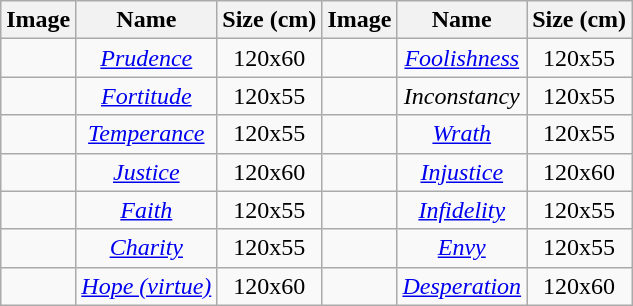<table style="text-align:center;" class="wikitable">
<tr ---->
<th>Image</th>
<th>Name</th>
<th>Size (cm)</th>
<th>Image</th>
<th>Name</th>
<th>Size (cm)</th>
</tr>
<tr>
<td></td>
<td><em><a href='#'>Prudence</a></em></td>
<td>120x60</td>
<td></td>
<td><em><a href='#'>Foolishness</a></em></td>
<td>120x55</td>
</tr>
<tr>
<td></td>
<td><em><a href='#'>Fortitude</a></em></td>
<td>120x55</td>
<td></td>
<td><em>Inconstancy</em></td>
<td>120x55</td>
</tr>
<tr>
<td></td>
<td><em><a href='#'>Temperance</a></em></td>
<td>120x55</td>
<td></td>
<td><em><a href='#'>Wrath</a></em></td>
<td>120x55</td>
</tr>
<tr>
<td></td>
<td><em><a href='#'>Justice</a></em></td>
<td>120x60</td>
<td></td>
<td><em><a href='#'>Injustice</a></em></td>
<td>120x60</td>
</tr>
<tr>
<td></td>
<td><em><a href='#'>Faith</a></em></td>
<td>120x55</td>
<td></td>
<td><em><a href='#'>Infidelity</a></em></td>
<td>120x55</td>
</tr>
<tr>
<td></td>
<td><em><a href='#'>Charity</a></em></td>
<td>120x55</td>
<td></td>
<td><em><a href='#'>Envy</a></em></td>
<td>120x55</td>
</tr>
<tr>
<td></td>
<td><em><a href='#'>Hope (virtue)</a></em></td>
<td>120x60</td>
<td></td>
<td><em><a href='#'>Desperation</a></em></td>
<td>120x60</td>
</tr>
</table>
